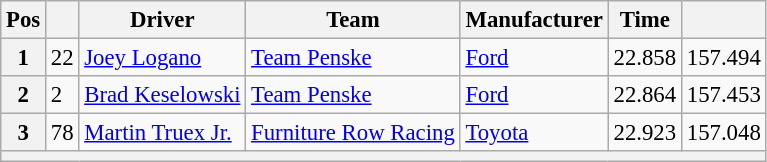<table class="wikitable" style="font-size:95%">
<tr>
<th>Pos</th>
<th></th>
<th>Driver</th>
<th>Team</th>
<th>Manufacturer</th>
<th>Time</th>
<th></th>
</tr>
<tr>
<th>1</th>
<td>22</td>
<td><a href='#'>Joey Logano</a></td>
<td><a href='#'>Team Penske</a></td>
<td><a href='#'>Ford</a></td>
<td>22.858</td>
<td>157.494</td>
</tr>
<tr>
<th>2</th>
<td>2</td>
<td><a href='#'>Brad Keselowski</a></td>
<td><a href='#'>Team Penske</a></td>
<td><a href='#'>Ford</a></td>
<td>22.864</td>
<td>157.453</td>
</tr>
<tr>
<th>3</th>
<td>78</td>
<td><a href='#'>Martin Truex Jr.</a></td>
<td><a href='#'>Furniture Row Racing</a></td>
<td><a href='#'>Toyota</a></td>
<td>22.923</td>
<td>157.048</td>
</tr>
<tr>
<th colspan="7"></th>
</tr>
</table>
